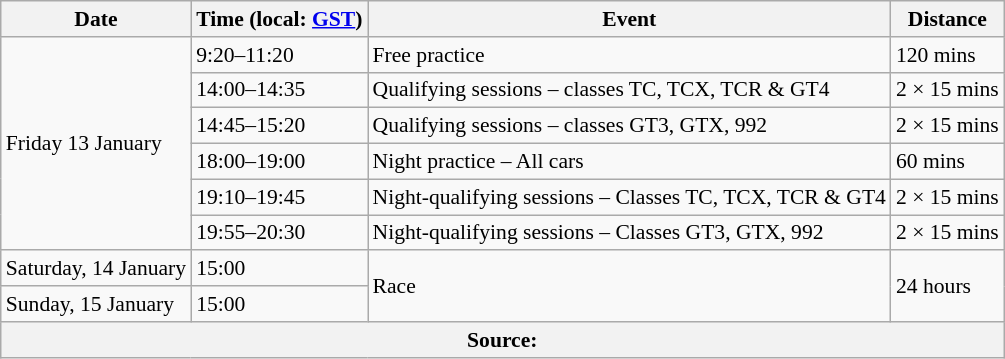<table class="wikitable" style="font-size: 90%;">
<tr>
<th>Date</th>
<th>Time (local: <a href='#'>GST</a>)</th>
<th>Event</th>
<th>Distance</th>
</tr>
<tr>
<td rowspan=6>Friday 13 January</td>
<td>9:20–11:20</td>
<td>Free practice</td>
<td>120 mins</td>
</tr>
<tr>
<td>14:00–14:35</td>
<td>Qualifying sessions – classes TC, TCX, TCR & GT4</td>
<td>2 × 15 mins</td>
</tr>
<tr>
<td>14:45–15:20</td>
<td>Qualifying sessions – classes GT3, GTX, 992</td>
<td>2 × 15 mins</td>
</tr>
<tr>
<td>18:00–19:00</td>
<td>Night practice – All cars</td>
<td>60 mins</td>
</tr>
<tr>
<td>19:10–19:45</td>
<td>Night-qualifying sessions – Classes TC, TCX, TCR & GT4</td>
<td>2 × 15 mins</td>
</tr>
<tr>
<td>19:55–20:30</td>
<td>Night-qualifying sessions – Classes GT3, GTX, 992</td>
<td>2 × 15 mins</td>
</tr>
<tr>
<td>Saturday, 14 January</td>
<td>15:00</td>
<td rowspan=2>Race</td>
<td rowspan=2>24 hours</td>
</tr>
<tr>
<td>Sunday, 15 January</td>
<td>15:00</td>
</tr>
<tr>
<th colspan=4>Source:</th>
</tr>
</table>
